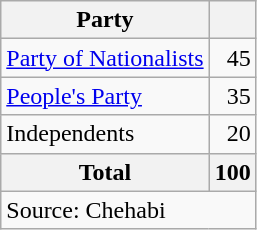<table class=wikitable style=text-align:right>
<tr>
<th>Party</th>
<th></th>
</tr>
<tr>
<td align=left><a href='#'>Party of Nationalists</a></td>
<td>45</td>
</tr>
<tr>
<td align=left><a href='#'>People's Party</a></td>
<td>35</td>
</tr>
<tr>
<td align=left>Independents</td>
<td>20</td>
</tr>
<tr>
<th align=left>Total</th>
<th>100</th>
</tr>
<tr>
<td colspan=5 align=left>Source: Chehabi</td>
</tr>
</table>
